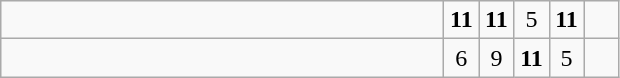<table class="wikitable">
<tr>
<td style="width:18em"></td>
<td align=center style="width:1em"><strong>11</strong></td>
<td align=center style="width:1em"><strong>11</strong></td>
<td align=center style="width:1em">5</td>
<td align=center style="width:1em"><strong>11</strong></td>
<td align=center style="width:1em"></td>
</tr>
<tr>
<td style="width:18em"></td>
<td align=center style="width:1em">6</td>
<td align=center style="width:1em">9</td>
<td align=center style="width:1em"><strong>11</strong></td>
<td align=center style="width:1em">5</td>
<td align=center style="width:1em"></td>
</tr>
</table>
